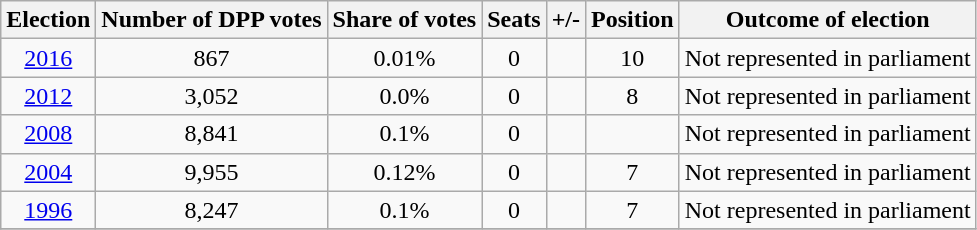<table class="sortable wikitable">
<tr>
<th>Election</th>
<th>Number of DPP votes</th>
<th>Share of votes</th>
<th>Seats</th>
<th>+/-</th>
<th>Position</th>
<th>Outcome of election</th>
</tr>
<tr>
<td align=center><a href='#'>2016</a></td>
<td align=center>867</td>
<td align=center>0.01%</td>
<td align=center>0</td>
<td align=center></td>
<td align=center> 10</td>
<td align=left>Not represented in parliament</td>
</tr>
<tr>
<td align=center><a href='#'>2012</a></td>
<td align=center>3,052</td>
<td align=center>0.0%</td>
<td align=center>0</td>
<td align=center></td>
<td align=center>8</td>
<td align=left>Not represented in parliament</td>
</tr>
<tr>
<td align=center><a href='#'>2008</a></td>
<td align=center>8,841</td>
<td align=center>0.1%</td>
<td align=center>0</td>
<td align=center></td>
<td align=center></td>
<td align=left>Not represented in parliament</td>
</tr>
<tr>
<td align=center><a href='#'>2004</a></td>
<td align=center>9,955</td>
<td align=center>0.12%</td>
<td align=center>0</td>
<td align=center></td>
<td align=center>7</td>
<td align=left>Not represented in parliament</td>
</tr>
<tr>
<td align=center><a href='#'>1996</a></td>
<td align=center>8,247</td>
<td align=center>0.1%</td>
<td align=center>0</td>
<td align=center></td>
<td align=center>7</td>
<td align=left>Not represented in parliament</td>
</tr>
<tr>
</tr>
</table>
